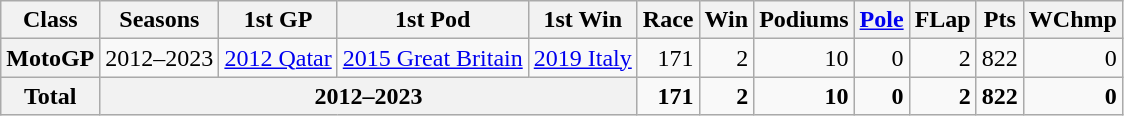<table class="wikitable" style="text-align:right;">
<tr>
<th>Class</th>
<th>Seasons</th>
<th>1st GP</th>
<th>1st Pod</th>
<th>1st Win</th>
<th>Race</th>
<th>Win</th>
<th>Podiums</th>
<th><a href='#'>Pole</a></th>
<th>FLap</th>
<th>Pts</th>
<th>WChmp</th>
</tr>
<tr>
<th>MotoGP</th>
<td>2012–2023</td>
<td style="text-align:left;"><a href='#'>2012 Qatar</a></td>
<td style="text-align:left;"><a href='#'>2015 Great Britain</a></td>
<td style="text-align:left;"><a href='#'>2019 Italy</a></td>
<td>171</td>
<td>2</td>
<td>10</td>
<td>0</td>
<td>2</td>
<td>822</td>
<td>0</td>
</tr>
<tr>
<th>Total</th>
<th colspan="4">2012–2023</th>
<td><strong>171</strong></td>
<td><strong>2</strong></td>
<td><strong>10</strong></td>
<td><strong>0</strong></td>
<td><strong>2</strong></td>
<td><strong>822</strong></td>
<td><strong>0</strong></td>
</tr>
</table>
